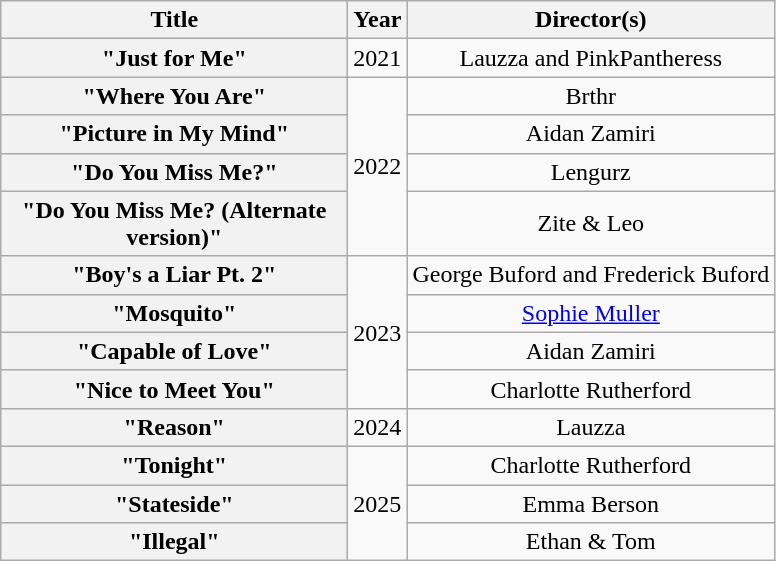<table class="wikitable plainrowheaders" style="text-align:center;">
<tr>
<th scope="col" style="width:14em;">Title</th>
<th scope="col">Year</th>
<th scope="col">Director(s)</th>
</tr>
<tr>
<th scope="row">"Just for Me"</th>
<td>2021</td>
<td>Lauzza and PinkPantheress</td>
</tr>
<tr>
<th scope="row">"Where You Are"</th>
<td rowspan="4">2022</td>
<td>Brthr</td>
</tr>
<tr>
<th scope="row">"Picture in My Mind"</th>
<td>Aidan Zamiri</td>
</tr>
<tr>
<th scope="row">"Do You Miss Me?"</th>
<td>Lengurz</td>
</tr>
<tr>
<th scope="row">"Do You Miss Me? (Alternate version)"</th>
<td>Zite & Leo</td>
</tr>
<tr>
<th scope="row">"Boy's a Liar Pt. 2"</th>
<td rowspan="4">2023</td>
<td>George Buford and Frederick Buford</td>
</tr>
<tr>
<th scope="row">"Mosquito"</th>
<td><a href='#'>Sophie Muller</a></td>
</tr>
<tr>
<th scope="row">"Capable of Love"</th>
<td>Aidan Zamiri</td>
</tr>
<tr>
<th scope="row">"Nice to Meet You"<br></th>
<td>Charlotte Rutherford</td>
</tr>
<tr>
<th scope="row">"Reason"</th>
<td>2024</td>
<td>Lauzza</td>
</tr>
<tr>
<th scope="row">"Tonight"</th>
<td rowspan="3">2025</td>
<td>Charlotte Rutherford</td>
</tr>
<tr>
<th scope="row">"Stateside"</th>
<td>Emma Berson</td>
</tr>
<tr>
<th scope="row">"Illegal"</th>
<td>Ethan & Tom</td>
</tr>
</table>
